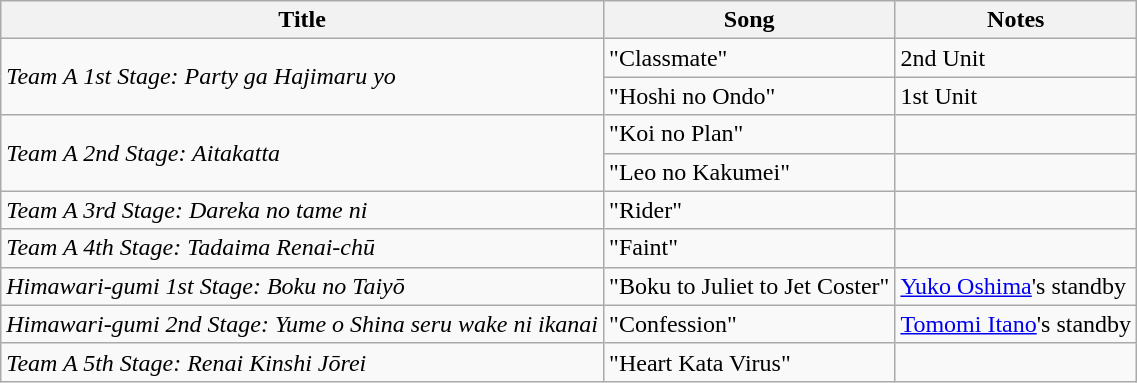<table class="wikitable">
<tr>
<th>Title</th>
<th>Song</th>
<th>Notes</th>
</tr>
<tr>
<td rowspan="2"><em>Team A 1st Stage: Party ga Hajimaru yo</em></td>
<td>"Classmate"</td>
<td>2nd Unit</td>
</tr>
<tr>
<td>"Hoshi no Ondo"</td>
<td>1st Unit</td>
</tr>
<tr>
<td rowspan="2"><em>Team A 2nd Stage: Aitakatta</em></td>
<td>"Koi no Plan"</td>
<td></td>
</tr>
<tr>
<td>"Leo no Kakumei"</td>
<td></td>
</tr>
<tr>
<td><em>Team A 3rd Stage: Dareka no tame ni</em></td>
<td>"Rider"</td>
<td></td>
</tr>
<tr>
<td><em>Team A 4th Stage: Tadaima Renai-chū</em></td>
<td>"Faint"</td>
<td></td>
</tr>
<tr>
<td><em>Himawari-gumi 1st Stage: Boku no Taiyō</em></td>
<td>"Boku to Juliet to Jet Coster"</td>
<td><a href='#'>Yuko Oshima</a>'s standby</td>
</tr>
<tr>
<td><em>Himawari-gumi 2nd Stage: Yume o Shina seru wake ni ikanai</em></td>
<td>"Confession"</td>
<td><a href='#'>Tomomi Itano</a>'s standby</td>
</tr>
<tr>
<td><em>Team A 5th Stage: Renai Kinshi Jōrei</em></td>
<td>"Heart Kata Virus"</td>
<td></td>
</tr>
</table>
